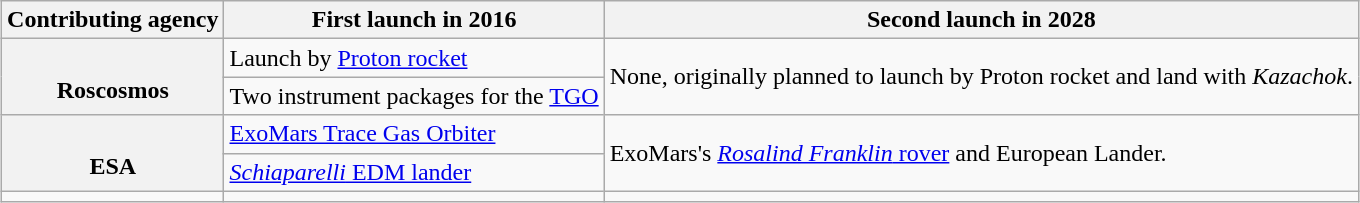<table class="wikitable" style="margin: 0.1em auto;">
<tr>
<th>Contributing agency</th>
<th>First launch in 2016</th>
<th>Second launch in 2028</th>
</tr>
<tr>
<th rowspan=2><br>Roscosmos</th>
<td>Launch by <a href='#'>Proton rocket</a></td>
<td rowspan="2">None, originally planned to launch by Proton rocket and land with <em>Kazachok</em>.</td>
</tr>
<tr>
<td>Two instrument packages for the <a href='#'>TGO</a></td>
</tr>
<tr>
<th rowspan=2><br>ESA</th>
<td><a href='#'>ExoMars Trace Gas Orbiter</a></td>
<td rowspan=2>ExoMars's <a href='#'><em>Rosalind Franklin</em> rover</a> and European Lander.</td>
</tr>
<tr>
<td><a href='#'><em>Schiaparelli</em> EDM lander</a></td>
</tr>
<tr>
<td></td>
<td></td>
</tr>
</table>
